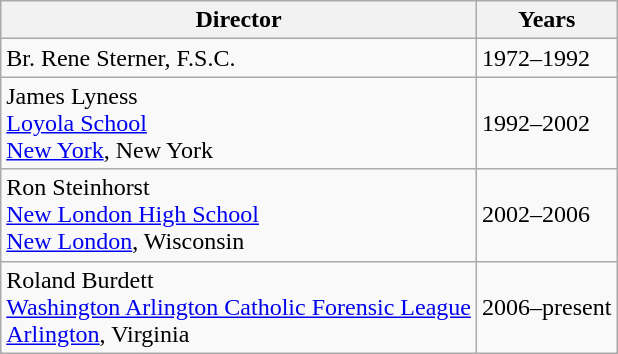<table class="wikitable">
<tr>
<th>Director</th>
<th>Years</th>
</tr>
<tr>
<td>Br. Rene Sterner, F.S.C.</td>
<td>1972–1992</td>
</tr>
<tr>
<td>James Lyness<br><a href='#'>Loyola School</a><br><a href='#'>New York</a>, New York</td>
<td>1992–2002</td>
</tr>
<tr>
<td>Ron Steinhorst<br><a href='#'>New London High School</a><br><a href='#'>New London</a>, Wisconsin</td>
<td>2002–2006</td>
</tr>
<tr>
<td>Roland Burdett<br><a href='#'>Washington Arlington Catholic Forensic League</a><br><a href='#'>Arlington</a>, Virginia</td>
<td>2006–present</td>
</tr>
</table>
